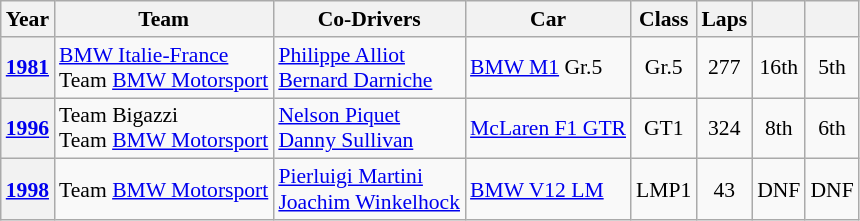<table class="wikitable" style="text-align:center; font-size:90%">
<tr>
<th>Year</th>
<th>Team</th>
<th>Co-Drivers</th>
<th>Car</th>
<th>Class</th>
<th>Laps</th>
<th></th>
<th></th>
</tr>
<tr>
<th><a href='#'>1981</a></th>
<td align="left" nowrap> <a href='#'>BMW Italie-France</a><br> Team <a href='#'>BMW Motorsport</a></td>
<td align="left" nowrap> <a href='#'>Philippe Alliot</a><br> <a href='#'>Bernard Darniche</a></td>
<td align="left" nowrap><a href='#'>BMW M1</a> Gr.5</td>
<td>Gr.5</td>
<td>277</td>
<td>16th</td>
<td>5th</td>
</tr>
<tr>
<th><a href='#'>1996</a></th>
<td align="left" nowrap> Team Bigazzi<br> Team <a href='#'>BMW Motorsport</a></td>
<td align="left" nowrap> <a href='#'>Nelson Piquet</a><br> <a href='#'>Danny Sullivan</a></td>
<td align="left" nowrap><a href='#'>McLaren F1 GTR</a></td>
<td>GT1</td>
<td>324</td>
<td>8th</td>
<td>6th</td>
</tr>
<tr>
<th><a href='#'>1998</a></th>
<td align="left" nowrap> Team <a href='#'>BMW Motorsport</a></td>
<td align="left" nowrap> <a href='#'>Pierluigi Martini</a><br> <a href='#'>Joachim Winkelhock</a></td>
<td align="left" nowrap><a href='#'>BMW V12 LM</a></td>
<td>LMP1</td>
<td>43</td>
<td>DNF</td>
<td>DNF</td>
</tr>
</table>
